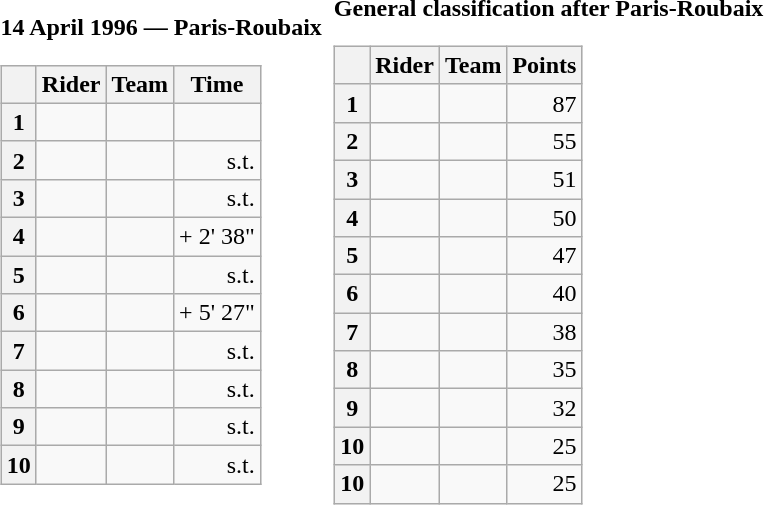<table>
<tr>
<td><strong>14 April 1996 — Paris-Roubaix </strong><br><table class="wikitable">
<tr>
<th></th>
<th>Rider</th>
<th>Team</th>
<th>Time</th>
</tr>
<tr>
<th>1</th>
<td></td>
<td></td>
<td align="right"></td>
</tr>
<tr>
<th>2</th>
<td></td>
<td></td>
<td align="right">s.t.</td>
</tr>
<tr>
<th>3</th>
<td></td>
<td></td>
<td align="right">s.t.</td>
</tr>
<tr>
<th>4</th>
<td></td>
<td></td>
<td align="right">+ 2' 38"</td>
</tr>
<tr>
<th>5</th>
<td></td>
<td></td>
<td align="right">s.t.</td>
</tr>
<tr>
<th>6</th>
<td></td>
<td></td>
<td align="right">+ 5' 27"</td>
</tr>
<tr>
<th>7</th>
<td></td>
<td></td>
<td align="right">s.t.</td>
</tr>
<tr>
<th>8</th>
<td></td>
<td></td>
<td align="right">s.t.</td>
</tr>
<tr>
<th>9</th>
<td></td>
<td></td>
<td align="right">s.t.</td>
</tr>
<tr>
<th>10</th>
<td></td>
<td></td>
<td align="right">s.t.</td>
</tr>
</table>
</td>
<td></td>
<td><strong>General classification after Paris-Roubaix</strong><br><table class="wikitable">
<tr>
<th></th>
<th>Rider</th>
<th>Team</th>
<th>Points</th>
</tr>
<tr>
<th>1</th>
<td> </td>
<td></td>
<td align="right">87</td>
</tr>
<tr>
<th>2</th>
<td></td>
<td></td>
<td align="right">55</td>
</tr>
<tr>
<th>3</th>
<td></td>
<td></td>
<td align="right">51</td>
</tr>
<tr>
<th>4</th>
<td></td>
<td></td>
<td align="right">50</td>
</tr>
<tr>
<th>5</th>
<td></td>
<td></td>
<td align="right">47</td>
</tr>
<tr>
<th>6</th>
<td></td>
<td></td>
<td align="right">40</td>
</tr>
<tr>
<th>7</th>
<td></td>
<td></td>
<td align="right">38</td>
</tr>
<tr>
<th>8</th>
<td></td>
<td></td>
<td align="right">35</td>
</tr>
<tr>
<th>9</th>
<td></td>
<td></td>
<td align="right">32</td>
</tr>
<tr>
<th>10</th>
<td></td>
<td></td>
<td align="right">25</td>
</tr>
<tr>
<th>10</th>
<td></td>
<td></td>
<td align="right">25</td>
</tr>
</table>
</td>
</tr>
</table>
